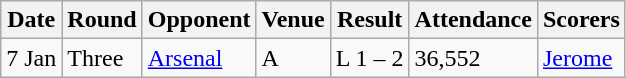<table class="wikitable">
<tr>
<th>Date</th>
<th>Round</th>
<th>Opponent</th>
<th>Venue</th>
<th>Result</th>
<th>Attendance</th>
<th>Scorers</th>
</tr>
<tr>
<td>7 Jan</td>
<td>Three</td>
<td><a href='#'>Arsenal</a></td>
<td>A</td>
<td>L 1 – 2</td>
<td>36,552</td>
<td><a href='#'>Jerome</a></td>
</tr>
</table>
